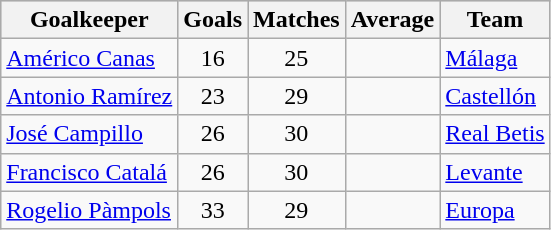<table class="wikitable sortable" class="wikitable">
<tr style="background:#ccc; text-align:center;">
<th>Goalkeeper</th>
<th>Goals</th>
<th>Matches</th>
<th>Average</th>
<th>Team</th>
</tr>
<tr>
<td> <a href='#'>Américo Canas</a></td>
<td style="text-align:center;">16</td>
<td style="text-align:center;">25</td>
<td style="text-align:center;"></td>
<td><a href='#'>Málaga</a></td>
</tr>
<tr>
<td> <a href='#'>Antonio Ramírez</a></td>
<td style="text-align:center;">23</td>
<td style="text-align:center;">29</td>
<td style="text-align:center;"></td>
<td><a href='#'>Castellón</a></td>
</tr>
<tr>
<td> <a href='#'>José Campillo</a></td>
<td style="text-align:center;">26</td>
<td style="text-align:center;">30</td>
<td style="text-align:center;"></td>
<td><a href='#'>Real Betis</a></td>
</tr>
<tr>
<td> <a href='#'>Francisco Catalá</a></td>
<td style="text-align:center;">26</td>
<td style="text-align:center;">30</td>
<td style="text-align:center;"></td>
<td><a href='#'>Levante</a></td>
</tr>
<tr>
<td> <a href='#'>Rogelio Pàmpols</a></td>
<td style="text-align:center;">33</td>
<td style="text-align:center;">29</td>
<td style="text-align:center;"></td>
<td><a href='#'>Europa</a></td>
</tr>
</table>
